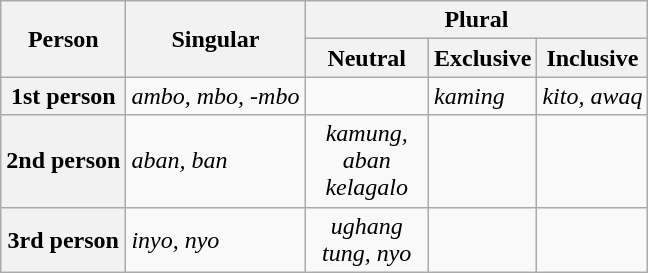<table class="wikitable">
<tr>
<th rowspan="2">Person</th>
<th rowspan="2">Singular</th>
<th colspan="3">Plural</th>
</tr>
<tr>
<th width="75">Neutral</th>
<th>Exclusive</th>
<th>Inclusive</th>
</tr>
<tr>
<th>1st person</th>
<td><em>ambo, mbo, -mbo</em></td>
<td align="center"></td>
<td><em>kaming</em></td>
<td><em>kito, awaq</em></td>
</tr>
<tr>
<th>2nd person</th>
<td><em>aban, ban</em></td>
<td align="center"><em>kamung, aban kelagalo</em></td>
<td></td>
<td></td>
</tr>
<tr>
<th>3rd person</th>
<td><em>inyo, nyo</em></td>
<td align="center"><em>ughang tung, nyo</em></td>
<td></td>
<td></td>
</tr>
</table>
